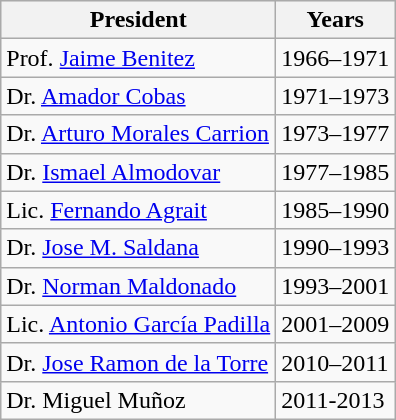<table class="wikitable">
<tr style="background:#eee;">
<th>President</th>
<th>Years</th>
</tr>
<tr>
<td>Prof. <a href='#'>Jaime Benitez</a></td>
<td>1966–1971</td>
</tr>
<tr>
<td>Dr. <a href='#'>Amador Cobas</a></td>
<td>1971–1973</td>
</tr>
<tr>
<td>Dr. <a href='#'>Arturo Morales Carrion</a></td>
<td>1973–1977</td>
</tr>
<tr>
<td>Dr. <a href='#'>Ismael Almodovar</a></td>
<td>1977–1985</td>
</tr>
<tr>
<td>Lic. <a href='#'>Fernando Agrait</a></td>
<td>1985–1990</td>
</tr>
<tr>
<td>Dr. <a href='#'>Jose M. Saldana</a></td>
<td>1990–1993</td>
</tr>
<tr>
<td>Dr. <a href='#'>Norman Maldonado</a></td>
<td>1993–2001</td>
</tr>
<tr>
<td>Lic. <a href='#'>Antonio García Padilla</a></td>
<td>2001–2009</td>
</tr>
<tr>
<td>Dr. <a href='#'>Jose Ramon de la Torre</a></td>
<td>2010–2011</td>
</tr>
<tr>
<td>Dr. Miguel Muñoz</td>
<td>2011-2013</td>
</tr>
</table>
